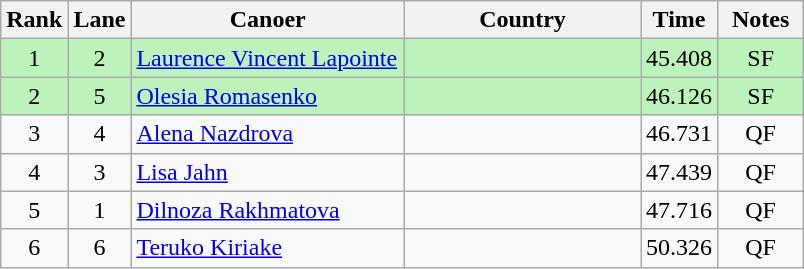<table class="wikitable" style="text-align:center;">
<tr>
<th width=30>Rank</th>
<th width=30>Lane</th>
<th width=175>Canoer</th>
<th width=150>Country</th>
<th width=30>Time</th>
<th width=50>Notes</th>
</tr>
<tr bgcolor=bbf3bb>
<td>1</td>
<td>2</td>
<td align=left><a href='#'>Laurence Vincent Lapointe</a></td>
<td align=left></td>
<td>45.408</td>
<td>SF</td>
</tr>
<tr bgcolor=bbf3bb>
<td>2</td>
<td>5</td>
<td align=left><a href='#'>Olesia Romasenko</a></td>
<td align=left></td>
<td>46.126</td>
<td>SF</td>
</tr>
<tr>
<td>3</td>
<td>4</td>
<td align=left><a href='#'>Alena Nazdrova</a></td>
<td align=left></td>
<td>46.731</td>
<td>QF</td>
</tr>
<tr>
<td>4</td>
<td>3</td>
<td align=left><a href='#'>Lisa Jahn</a></td>
<td align=left></td>
<td>47.439</td>
<td>QF</td>
</tr>
<tr>
<td>5</td>
<td>1</td>
<td align=left><a href='#'>Dilnoza Rakhmatova</a></td>
<td align=left></td>
<td>47.716</td>
<td>QF</td>
</tr>
<tr>
<td>6</td>
<td>6</td>
<td align=left><a href='#'>Teruko Kiriake</a></td>
<td align=left></td>
<td>50.326</td>
<td>QF</td>
</tr>
</table>
